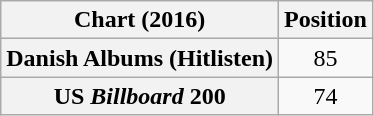<table class="wikitable sortable plainrowheaders" style="text-align:center">
<tr>
<th scope="col">Chart (2016)</th>
<th scope="col">Position</th>
</tr>
<tr>
<th scope="row">Danish Albums (Hitlisten)</th>
<td>85</td>
</tr>
<tr>
<th scope="row">US <em>Billboard</em> 200</th>
<td>74</td>
</tr>
</table>
